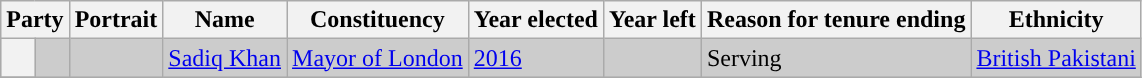<table class="wikitable sortable">
<tr>
<th colspan="2">Party</th>
<th>Portrait</th>
<th>Name</th>
<th>Constituency</th>
<th>Year elected</th>
<th>Year left</th>
<th>Reason for tenure ending</th>
<th>Ethnicity</th>
</tr>
<tr style="background:#ccc;">
<th style="background-color: "></th>
<td></td>
<td></td>
<td><a href='#'>Sadiq Khan</a></td>
<td><a href='#'>Mayor of London</a></td>
<td><a href='#'>2016</a></td>
<td></td>
<td>Serving</td>
<td><a href='#'>British Pakistani</a></td>
</tr>
<tr>
</tr>
</table>
